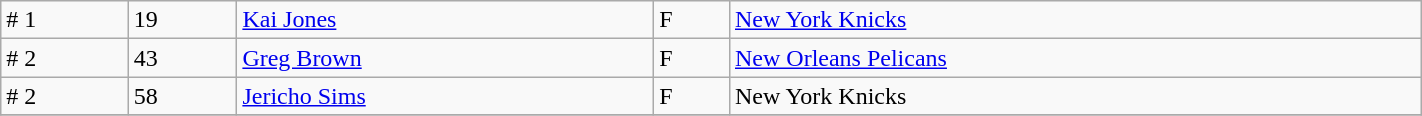<table class="wikitable" style="width:75%;">
<tr>
<td># 1</td>
<td>19</td>
<td><a href='#'>Kai Jones</a></td>
<td>F</td>
<td><a href='#'>New York Knicks</a></td>
</tr>
<tr>
<td># 2</td>
<td>43</td>
<td><a href='#'>Greg Brown</a></td>
<td>F</td>
<td><a href='#'>New Orleans Pelicans</a></td>
</tr>
<tr>
<td># 2</td>
<td>58</td>
<td><a href='#'>Jericho Sims</a></td>
<td>F</td>
<td>New York Knicks</td>
</tr>
<tr>
</tr>
</table>
